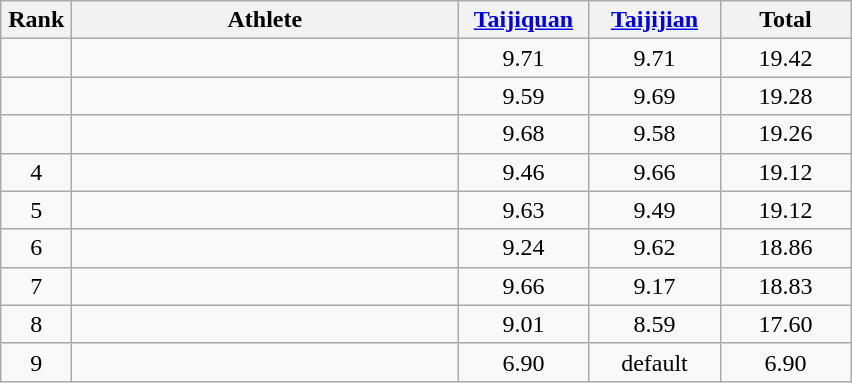<table class=wikitable style="text-align:center">
<tr>
<th width=40>Rank</th>
<th width=250>Athlete</th>
<th width=80><a href='#'>Taijiquan</a></th>
<th width=80><a href='#'>Taijijian</a></th>
<th width=80>Total</th>
</tr>
<tr>
<td></td>
<td align=left></td>
<td>9.71</td>
<td>9.71</td>
<td>19.42</td>
</tr>
<tr>
<td></td>
<td align=left></td>
<td>9.59</td>
<td>9.69</td>
<td>19.28</td>
</tr>
<tr>
<td></td>
<td align=left></td>
<td>9.68</td>
<td>9.58</td>
<td>19.26</td>
</tr>
<tr>
<td>4</td>
<td align=left></td>
<td>9.46</td>
<td>9.66</td>
<td>19.12</td>
</tr>
<tr>
<td>5</td>
<td align=left></td>
<td>9.63</td>
<td>9.49</td>
<td>19.12</td>
</tr>
<tr>
<td>6</td>
<td align=left></td>
<td>9.24</td>
<td>9.62</td>
<td>18.86</td>
</tr>
<tr>
<td>7</td>
<td align=left></td>
<td>9.66</td>
<td>9.17</td>
<td>18.83</td>
</tr>
<tr>
<td>8</td>
<td align=left></td>
<td>9.01</td>
<td>8.59</td>
<td>17.60</td>
</tr>
<tr>
<td>9</td>
<td align=left></td>
<td>6.90</td>
<td>default</td>
<td>6.90</td>
</tr>
</table>
